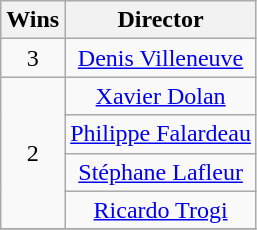<table class="wikitable" style="text-align:center;">
<tr>
<th scope="col" width="10">Wins</th>
<th scope="col" align="center">Director</th>
</tr>
<tr>
<td rowspan="1" style="text-align:center;">3</td>
<td><a href='#'>Denis Villeneuve</a></td>
</tr>
<tr>
<td rowspan="4" style="text-align:center;">2</td>
<td><a href='#'>Xavier Dolan</a></td>
</tr>
<tr>
<td><a href='#'>Philippe Falardeau</a></td>
</tr>
<tr>
<td><a href='#'>Stéphane Lafleur</a></td>
</tr>
<tr>
<td><a href='#'>Ricardo Trogi</a></td>
</tr>
<tr>
</tr>
</table>
